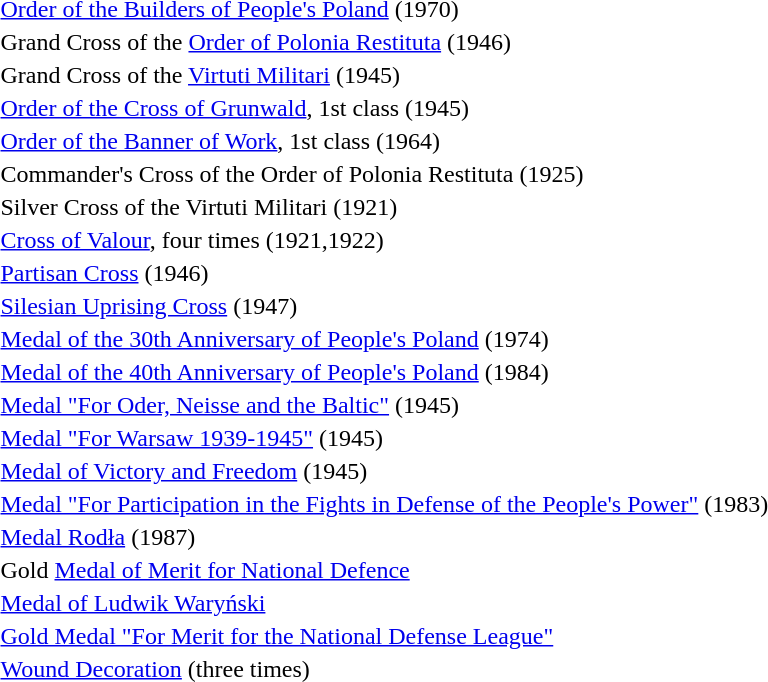<table>
<tr>
<td></td>
<td><a href='#'>Order of the Builders of People's Poland</a> (1970)</td>
</tr>
<tr>
<td></td>
<td>Grand Cross of the <a href='#'>Order of Polonia Restituta</a> (1946)</td>
</tr>
<tr>
<td></td>
<td>Grand Cross of the <a href='#'>Virtuti Militari</a> (1945)</td>
</tr>
<tr>
<td></td>
<td><a href='#'>Order of the Cross of Grunwald</a>, 1st class (1945)</td>
</tr>
<tr>
<td></td>
<td><a href='#'>Order of the Banner of Work</a>, 1st class (1964)</td>
</tr>
<tr>
<td></td>
<td>Commander's Cross of the Order of Polonia Restituta (1925)</td>
</tr>
<tr>
<td></td>
<td>Silver Cross of the Virtuti Militari (1921)</td>
</tr>
<tr>
<td></td>
<td><a href='#'>Cross of Valour</a>, four times (1921,1922)</td>
</tr>
<tr>
<td></td>
<td><a href='#'>Partisan Cross</a> (1946)</td>
</tr>
<tr>
<td></td>
<td><a href='#'>Silesian Uprising Cross</a> (1947)</td>
</tr>
<tr>
<td></td>
<td><a href='#'>Medal of the 30th Anniversary of People's Poland</a> (1974)</td>
</tr>
<tr>
<td></td>
<td><a href='#'>Medal of the 40th Anniversary of People's Poland</a> (1984)</td>
</tr>
<tr>
<td></td>
<td><a href='#'>Medal "For Oder, Neisse and the Baltic"</a> (1945)</td>
</tr>
<tr>
<td></td>
<td><a href='#'>Medal "For Warsaw 1939-1945"</a> (1945)</td>
</tr>
<tr>
<td></td>
<td><a href='#'>Medal of Victory and Freedom</a> (1945)</td>
</tr>
<tr>
<td></td>
<td><a href='#'>Medal "For Participation in the Fights in Defense of the People's Power"</a> (1983)</td>
</tr>
<tr>
<td></td>
<td><a href='#'>Medal Rodła</a> (1987)</td>
</tr>
<tr>
<td></td>
<td>Gold <a href='#'>Medal of Merit for National Defence</a></td>
</tr>
<tr>
<td></td>
<td><a href='#'>Medal of Ludwik Waryński</a></td>
</tr>
<tr>
<td></td>
<td><a href='#'>Gold Medal "For Merit for the National Defense League"</a></td>
</tr>
<tr>
<td></td>
<td><a href='#'>Wound Decoration</a> (three times)</td>
</tr>
</table>
